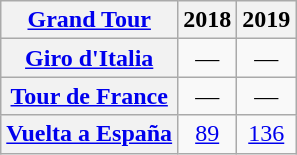<table class="wikitable plainrowheaders">
<tr>
<th scope="col"><a href='#'>Grand Tour</a></th>
<th scope="col">2018</th>
<th scope="col">2019</th>
</tr>
<tr style="text-align:center;">
<th scope="row"> <a href='#'>Giro d'Italia</a></th>
<td>—</td>
<td>—</td>
</tr>
<tr style="text-align:center;">
<th scope="row"> <a href='#'>Tour de France</a></th>
<td>—</td>
<td>—</td>
</tr>
<tr style="text-align:center;">
<th scope="row"> <a href='#'>Vuelta a España</a></th>
<td><a href='#'>89</a></td>
<td><a href='#'>136</a></td>
</tr>
</table>
